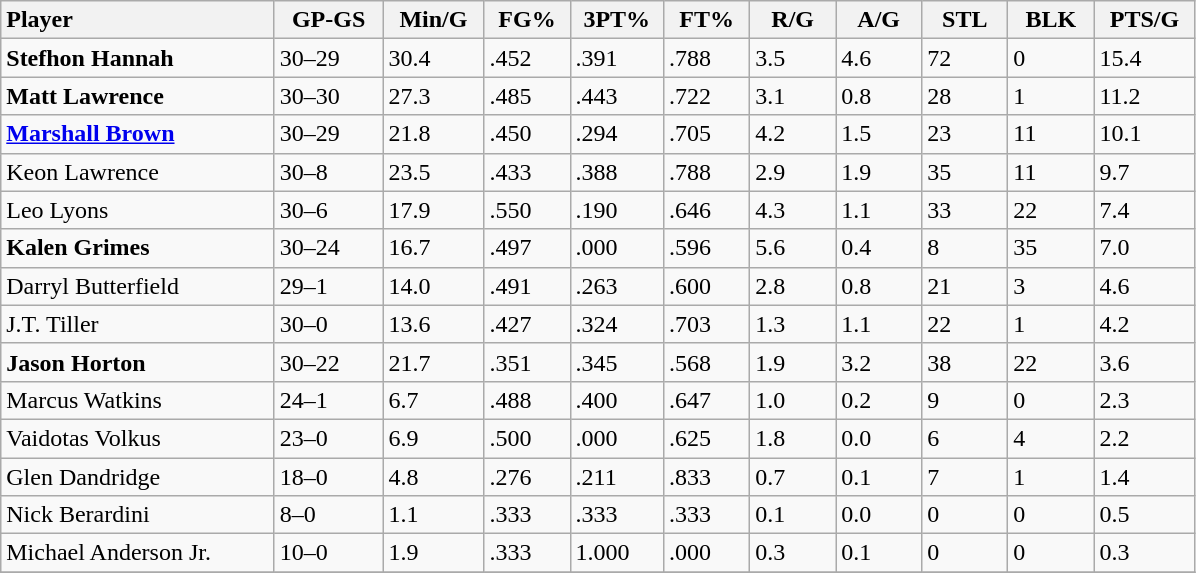<table class="wikitable sortable">
<tr>
<th style="text-align:left" width="175">Player</th>
<th width="65">GP-GS</th>
<th width="60">Min/G</th>
<th width="50">FG%</th>
<th width="55">3PT%</th>
<th width="50">FT%</th>
<th width="50">R/G</th>
<th width="50">A/G</th>
<th width="50">STL</th>
<th width="50">BLK</th>
<th width="60">PTS/G</th>
</tr>
<tr>
<td><strong>Stefhon Hannah</strong></td>
<td>30–29</td>
<td>30.4</td>
<td>.452</td>
<td>.391</td>
<td>.788</td>
<td>3.5</td>
<td>4.6</td>
<td>72</td>
<td>0</td>
<td>15.4</td>
</tr>
<tr>
<td><strong>Matt Lawrence</strong></td>
<td>30–30</td>
<td>27.3</td>
<td>.485</td>
<td>.443</td>
<td>.722</td>
<td>3.1</td>
<td>0.8</td>
<td>28</td>
<td>1</td>
<td>11.2</td>
</tr>
<tr>
<td><strong><a href='#'>Marshall Brown</a></strong></td>
<td>30–29</td>
<td>21.8</td>
<td>.450</td>
<td>.294</td>
<td>.705</td>
<td>4.2</td>
<td>1.5</td>
<td>23</td>
<td>11</td>
<td>10.1</td>
</tr>
<tr>
<td>Keon Lawrence</td>
<td>30–8</td>
<td>23.5</td>
<td>.433</td>
<td>.388</td>
<td>.788</td>
<td>2.9</td>
<td>1.9</td>
<td>35</td>
<td>11</td>
<td>9.7</td>
</tr>
<tr>
<td>Leo Lyons</td>
<td>30–6</td>
<td>17.9</td>
<td>.550</td>
<td>.190</td>
<td>.646</td>
<td>4.3</td>
<td>1.1</td>
<td>33</td>
<td>22</td>
<td>7.4</td>
</tr>
<tr>
<td><strong>Kalen Grimes</strong></td>
<td>30–24</td>
<td>16.7</td>
<td>.497</td>
<td>.000</td>
<td>.596</td>
<td>5.6</td>
<td>0.4</td>
<td>8</td>
<td>35</td>
<td>7.0</td>
</tr>
<tr>
<td>Darryl Butterfield</td>
<td>29–1</td>
<td>14.0</td>
<td>.491</td>
<td>.263</td>
<td>.600</td>
<td>2.8</td>
<td>0.8</td>
<td>21</td>
<td>3</td>
<td>4.6</td>
</tr>
<tr>
<td>J.T. Tiller</td>
<td>30–0</td>
<td>13.6</td>
<td>.427</td>
<td>.324</td>
<td>.703</td>
<td>1.3</td>
<td>1.1</td>
<td>22</td>
<td>1</td>
<td>4.2</td>
</tr>
<tr>
<td><strong>Jason Horton</strong></td>
<td>30–22</td>
<td>21.7</td>
<td>.351</td>
<td>.345</td>
<td>.568</td>
<td>1.9</td>
<td>3.2</td>
<td>38</td>
<td>22</td>
<td>3.6</td>
</tr>
<tr>
<td>Marcus Watkins</td>
<td>24–1</td>
<td>6.7</td>
<td>.488</td>
<td>.400</td>
<td>.647</td>
<td>1.0</td>
<td>0.2</td>
<td>9</td>
<td>0</td>
<td>2.3</td>
</tr>
<tr>
<td>Vaidotas Volkus</td>
<td>23–0</td>
<td>6.9</td>
<td>.500</td>
<td>.000</td>
<td>.625</td>
<td>1.8</td>
<td>0.0</td>
<td>6</td>
<td>4</td>
<td>2.2</td>
</tr>
<tr>
<td>Glen Dandridge</td>
<td>18–0</td>
<td>4.8</td>
<td>.276</td>
<td>.211</td>
<td>.833</td>
<td>0.7</td>
<td>0.1</td>
<td>7</td>
<td>1</td>
<td>1.4</td>
</tr>
<tr>
<td>Nick Berardini</td>
<td>8–0</td>
<td>1.1</td>
<td>.333</td>
<td>.333</td>
<td>.333</td>
<td>0.1</td>
<td>0.0</td>
<td>0</td>
<td>0</td>
<td>0.5</td>
</tr>
<tr>
<td>Michael Anderson Jr.</td>
<td>10–0</td>
<td>1.9</td>
<td>.333</td>
<td>1.000</td>
<td>.000</td>
<td>0.3</td>
<td>0.1</td>
<td>0</td>
<td>0</td>
<td>0.3</td>
</tr>
<tr>
</tr>
</table>
